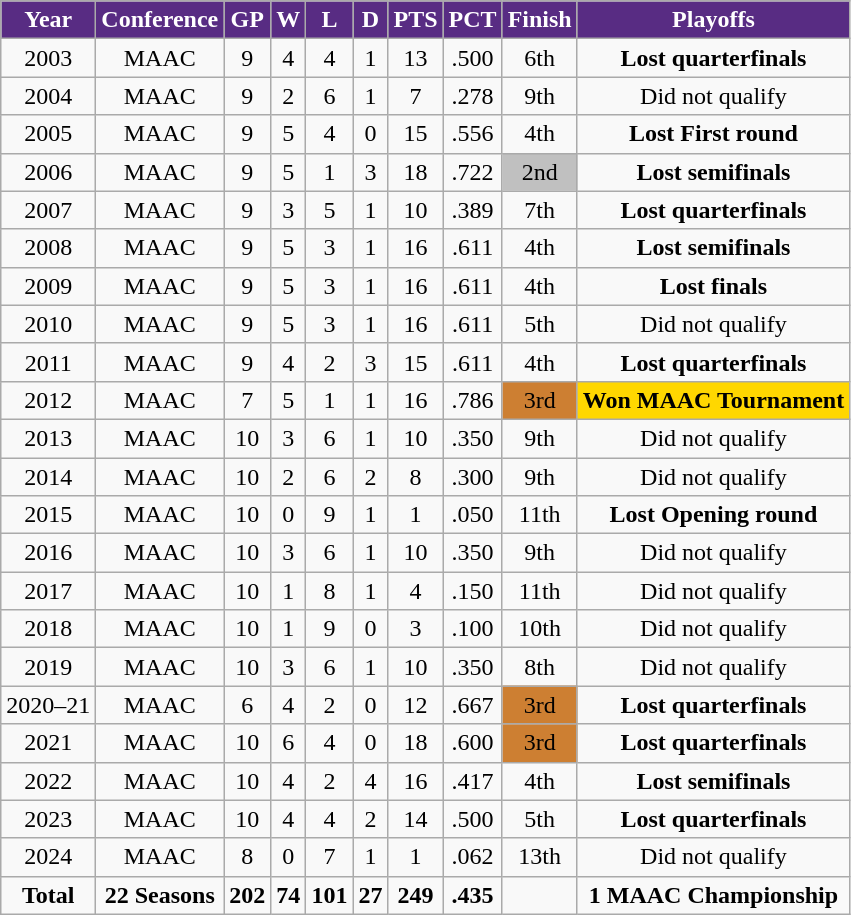<table class="wikitable">
<tr>
<th style="background:#582C83; color:white;">Year</th>
<th style="background:#582C83; color:white;">Conference</th>
<th style="background:#582C83; color:white;">GP</th>
<th style="background:#582C83; color:white;">W</th>
<th style="background:#582C83; color:white;">L</th>
<th style="background:#582C83; color:white;">D</th>
<th style="background:#582C83; color:white;">PTS</th>
<th style="background:#582C83; color:white;">PCT</th>
<th style="background:#582C83; color:white;">Finish</th>
<th style="background:#582C83; color:white;">Playoffs</th>
</tr>
<tr style="text-align:center">
<td>2003</td>
<td>MAAC</td>
<td>9</td>
<td>4</td>
<td>4</td>
<td>1</td>
<td>13</td>
<td>.500</td>
<td>6th</td>
<td><strong>Lost quarterfinals</strong></td>
</tr>
<tr style="text-align:center">
<td>2004</td>
<td>MAAC</td>
<td>9</td>
<td>2</td>
<td>6</td>
<td>1</td>
<td>7</td>
<td>.278</td>
<td>9th</td>
<td>Did not qualify</td>
</tr>
<tr style="text-align:center">
<td>2005</td>
<td>MAAC</td>
<td>9</td>
<td>5</td>
<td>4</td>
<td>0</td>
<td>15</td>
<td>.556</td>
<td>4th</td>
<td><strong>Lost First round</strong></td>
</tr>
<tr style="text-align:center">
<td>2006</td>
<td>MAAC</td>
<td>9</td>
<td>5</td>
<td>1</td>
<td>3</td>
<td>18</td>
<td>.722</td>
<td bgcolor="silver">2nd</td>
<td><strong>Lost semifinals</strong></td>
</tr>
<tr style="text-align:center">
<td>2007</td>
<td>MAAC</td>
<td>9</td>
<td>3</td>
<td>5</td>
<td>1</td>
<td>10</td>
<td>.389</td>
<td>7th</td>
<td><strong>Lost quarterfinals</strong></td>
</tr>
<tr style="text-align:center">
<td>2008</td>
<td>MAAC</td>
<td>9</td>
<td>5</td>
<td>3</td>
<td>1</td>
<td>16</td>
<td>.611</td>
<td>4th</td>
<td><strong>Lost semifinals</strong></td>
</tr>
<tr style="text-align:center">
<td>2009</td>
<td>MAAC</td>
<td>9</td>
<td>5</td>
<td>3</td>
<td>1</td>
<td>16</td>
<td>.611</td>
<td>4th</td>
<td><strong>Lost finals</strong></td>
</tr>
<tr style="text-align:center">
<td>2010</td>
<td>MAAC</td>
<td>9</td>
<td>5</td>
<td>3</td>
<td>1</td>
<td>16</td>
<td>.611</td>
<td>5th</td>
<td>Did not qualify</td>
</tr>
<tr style="text-align:center">
<td>2011</td>
<td>MAAC</td>
<td>9</td>
<td>4</td>
<td>2</td>
<td>3</td>
<td>15</td>
<td>.611</td>
<td>4th</td>
<td><strong>Lost quarterfinals</strong></td>
</tr>
<tr style="text-align:center">
<td>2012</td>
<td>MAAC</td>
<td>7</td>
<td>5</td>
<td>1</td>
<td>1</td>
<td>16</td>
<td>.786</td>
<td bgcolor="CD7F32">3rd</td>
<td bgcolor="gold"><strong>Won MAAC Tournament</strong></td>
</tr>
<tr style="text-align:center">
<td>2013</td>
<td>MAAC</td>
<td>10</td>
<td>3</td>
<td>6</td>
<td>1</td>
<td>10</td>
<td>.350</td>
<td>9th</td>
<td>Did not qualify</td>
</tr>
<tr style="text-align:center">
<td>2014</td>
<td>MAAC</td>
<td>10</td>
<td>2</td>
<td>6</td>
<td>2</td>
<td>8</td>
<td>.300</td>
<td>9th</td>
<td>Did not qualify</td>
</tr>
<tr style="text-align:center">
<td>2015</td>
<td>MAAC</td>
<td>10</td>
<td>0</td>
<td>9</td>
<td>1</td>
<td>1</td>
<td>.050</td>
<td>11th</td>
<td><strong>Lost Opening round</strong></td>
</tr>
<tr style="text-align:center">
<td>2016</td>
<td>MAAC</td>
<td>10</td>
<td>3</td>
<td>6</td>
<td>1</td>
<td>10</td>
<td>.350</td>
<td>9th</td>
<td>Did not qualify</td>
</tr>
<tr style="text-align:center">
<td>2017</td>
<td>MAAC</td>
<td>10</td>
<td>1</td>
<td>8</td>
<td>1</td>
<td>4</td>
<td>.150</td>
<td>11th</td>
<td>Did not qualify</td>
</tr>
<tr style="text-align:center">
<td>2018</td>
<td>MAAC</td>
<td>10</td>
<td>1</td>
<td>9</td>
<td>0</td>
<td>3</td>
<td>.100</td>
<td>10th</td>
<td>Did not qualify</td>
</tr>
<tr style="text-align:center">
<td>2019</td>
<td>MAAC</td>
<td>10</td>
<td>3</td>
<td>6</td>
<td>1</td>
<td>10</td>
<td>.350</td>
<td>8th</td>
<td>Did not qualify</td>
</tr>
<tr style="text-align:center">
<td>2020–21</td>
<td>MAAC</td>
<td>6</td>
<td>4</td>
<td>2</td>
<td>0</td>
<td>12</td>
<td>.667</td>
<td bgcolor="CD7F32">3rd</td>
<td><strong>Lost quarterfinals</strong></td>
</tr>
<tr style="text-align:center">
<td>2021</td>
<td>MAAC</td>
<td>10</td>
<td>6</td>
<td>4</td>
<td>0</td>
<td>18</td>
<td>.600</td>
<td bgcolor="CD7F32">3rd</td>
<td><strong>Lost quarterfinals</strong></td>
</tr>
<tr style="text-align:center">
<td>2022</td>
<td>MAAC</td>
<td>10</td>
<td>4</td>
<td>2</td>
<td>4</td>
<td>16</td>
<td>.417</td>
<td>4th</td>
<td><strong>Lost semifinals</strong></td>
</tr>
<tr style="text-align:center">
<td>2023</td>
<td>MAAC</td>
<td>10</td>
<td>4</td>
<td>4</td>
<td>2</td>
<td>14</td>
<td>.500</td>
<td>5th</td>
<td><strong>Lost quarterfinals</strong></td>
</tr>
<tr align=center>
<td>2024</td>
<td>MAAC</td>
<td>8</td>
<td>0</td>
<td>7</td>
<td>1</td>
<td>1</td>
<td>.062</td>
<td>13th</td>
<td>Did not qualify</td>
</tr>
<tr style="text-align:center">
<td><strong>Total</strong></td>
<td><strong>22 Seasons</strong></td>
<td><strong>202</strong></td>
<td><strong>74</strong></td>
<td><strong>101</strong></td>
<td><strong>27</strong></td>
<td><strong>249</strong></td>
<td><strong>.435</strong></td>
<td></td>
<td><strong>1 MAAC Championship</strong></td>
</tr>
</table>
